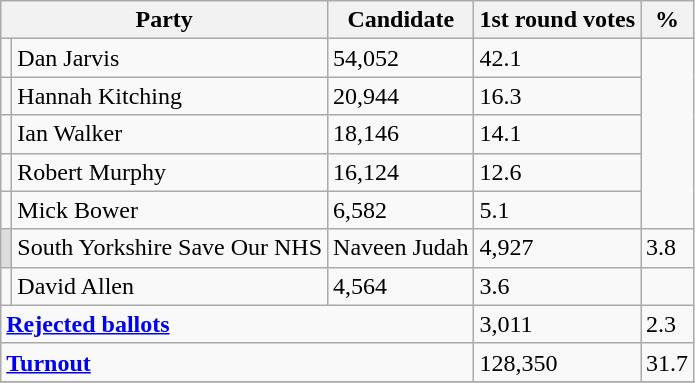<table class="wikitable">
<tr>
<th colspan=2>Party</th>
<th scope="col">Candidate</th>
<th scope="col">1st round votes</th>
<th scope="col">%</th>
</tr>
<tr>
<td></td>
<td>Dan Jarvis</td>
<td>54,052</td>
<td>42.1</td>
</tr>
<tr>
<td></td>
<td>Hannah Kitching</td>
<td>20,944</td>
<td>16.3</td>
</tr>
<tr>
<td></td>
<td>Ian Walker</td>
<td>18,146</td>
<td>14.1</td>
</tr>
<tr>
<td></td>
<td>Robert Murphy</td>
<td>16,124</td>
<td>12.6</td>
</tr>
<tr>
<td></td>
<td>Mick Bower</td>
<td>6,582</td>
<td>5.1</td>
</tr>
<tr>
<td bgcolor="#DDDDDD"></td>
<td>South Yorkshire Save Our NHS</td>
<td>Naveen Judah</td>
<td>4,927</td>
<td>3.8</td>
</tr>
<tr>
<td></td>
<td>David Allen</td>
<td>4,564</td>
<td>3.6</td>
</tr>
<tr>
<td colspan="3"><strong><a href='#'>Rejected ballots</a></strong></td>
<td>3,011</td>
<td>2.3</td>
</tr>
<tr>
<td colspan="3"><strong><a href='#'>Turnout</a></strong></td>
<td>128,350</td>
<td>31.7</td>
</tr>
<tr>
</tr>
</table>
